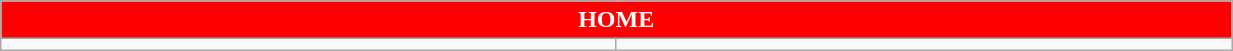<table class="wikitable collapsible collapsed" style="width:65%">
<tr>
<th colspan=6 ! style="color:white; background:red;">HOME</th>
</tr>
<tr>
<td></td>
<td></td>
</tr>
</table>
